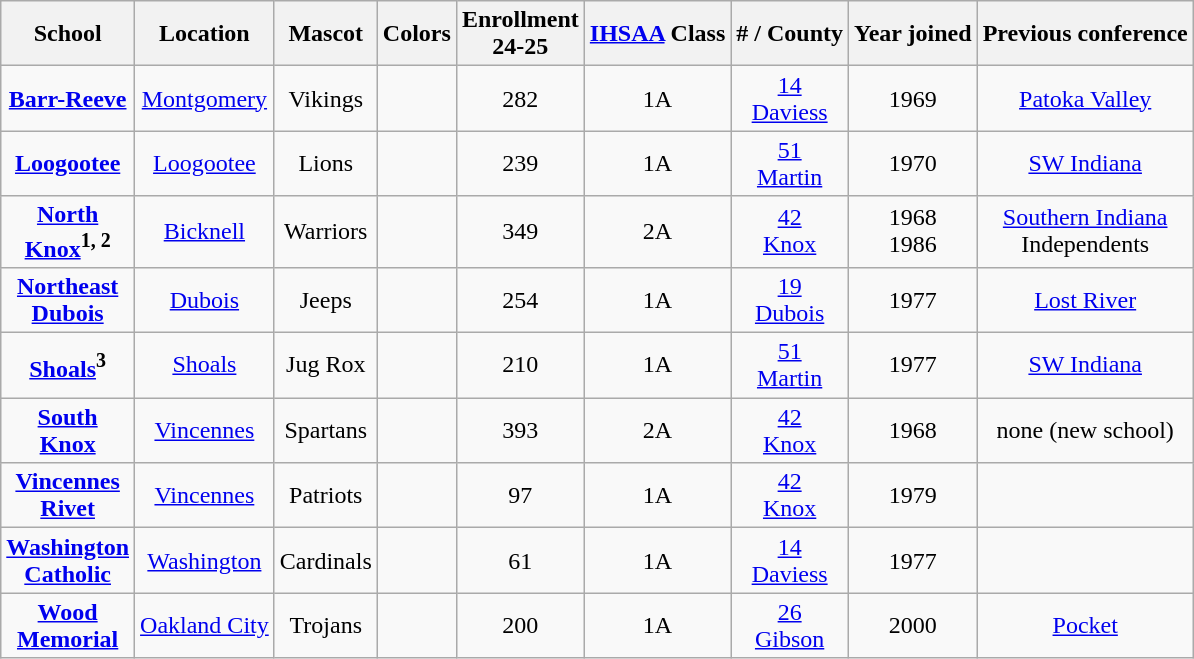<table class="wikitable" style="text-align:center">
<tr>
<th>School</th>
<th>Location</th>
<th>Mascot</th>
<th>Colors</th>
<th>Enrollment  <br> 24-25</th>
<th><a href='#'>IHSAA</a> Class</th>
<th># / County</th>
<th>Year joined</th>
<th>Previous conference</th>
</tr>
<tr>
<td><strong><a href='#'>Barr-Reeve</a></strong></td>
<td><a href='#'>Montgomery</a></td>
<td>Vikings</td>
<td>  </td>
<td>282</td>
<td>1A</td>
<td><a href='#'>14 <br> Daviess</a></td>
<td>1969</td>
<td><a href='#'>Patoka Valley</a></td>
</tr>
<tr>
<td><strong><a href='#'>Loogootee</a></strong></td>
<td><a href='#'>Loogootee</a></td>
<td>Lions</td>
<td>  </td>
<td>239</td>
<td>1A</td>
<td><a href='#'>51 <br> Martin</a></td>
<td>1970</td>
<td><a href='#'>SW Indiana</a></td>
</tr>
<tr>
<td><strong><a href='#'>North <br> Knox</a><sup>1, 2</sup></strong></td>
<td><a href='#'>Bicknell</a></td>
<td>Warriors</td>
<td>  </td>
<td>349</td>
<td>2A</td>
<td><a href='#'>42 <br> Knox</a></td>
<td>1968<br>1986</td>
<td><a href='#'>Southern Indiana</a><br>Independents</td>
</tr>
<tr>
<td><strong><a href='#'>Northeast <br> Dubois</a></strong></td>
<td><a href='#'>Dubois</a></td>
<td>Jeeps</td>
<td>  </td>
<td>254</td>
<td>1A</td>
<td><a href='#'>19 <br> Dubois</a></td>
<td>1977</td>
<td><a href='#'>Lost River</a></td>
</tr>
<tr>
<td><strong><a href='#'>Shoals</a><sup>3</sup></strong></td>
<td><a href='#'>Shoals</a></td>
<td>Jug Rox</td>
<td> </td>
<td>210</td>
<td>1A</td>
<td><a href='#'>51 <br> Martin</a></td>
<td>1977</td>
<td><a href='#'>SW Indiana</a></td>
</tr>
<tr>
<td><strong><a href='#'>South <br> Knox</a></strong></td>
<td><a href='#'>Vincennes</a></td>
<td>Spartans</td>
<td>  </td>
<td>393</td>
<td>2A</td>
<td><a href='#'>42 <br> Knox</a></td>
<td>1968</td>
<td>none (new school)</td>
</tr>
<tr>
<td><strong><a href='#'>Vincennes <br> Rivet</a></strong></td>
<td><a href='#'>Vincennes</a></td>
<td>Patriots</td>
<td>  </td>
<td>97</td>
<td>1A</td>
<td><a href='#'>42 <br> Knox</a></td>
<td>1979</td>
<td></td>
</tr>
<tr>
<td><strong><a href='#'>Washington <br> Catholic</a></strong></td>
<td><a href='#'>Washington</a></td>
<td>Cardinals</td>
<td>  </td>
<td>61</td>
<td>1A</td>
<td><a href='#'>14 <br> Daviess</a></td>
<td>1977</td>
<td></td>
</tr>
<tr>
<td><strong><a href='#'>Wood <br> Memorial</a></strong></td>
<td><a href='#'>Oakland City</a></td>
<td>Trojans</td>
<td>  </td>
<td>200</td>
<td>1A</td>
<td><a href='#'>26 <br> Gibson</a></td>
<td>2000</td>
<td><a href='#'>Pocket</a></td>
</tr>
</table>
